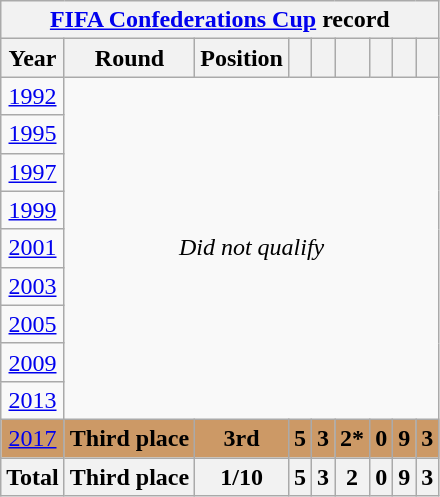<table class="wikitable" style="text-align: center;">
<tr>
<th colspan=10><a href='#'>FIFA Confederations Cup</a> record</th>
</tr>
<tr>
<th>Year</th>
<th>Round</th>
<th>Position</th>
<th></th>
<th></th>
<th></th>
<th></th>
<th></th>
<th></th>
</tr>
<tr>
<td> <a href='#'>1992</a></td>
<td rowspan=9 colspan=8><em>Did not qualify</em></td>
</tr>
<tr>
<td> <a href='#'>1995</a></td>
</tr>
<tr>
<td> <a href='#'>1997</a></td>
</tr>
<tr>
<td> <a href='#'>1999</a></td>
</tr>
<tr>
<td> <a href='#'>2001</a></td>
</tr>
<tr>
<td> <a href='#'>2003</a></td>
</tr>
<tr>
<td> <a href='#'>2005</a></td>
</tr>
<tr>
<td> <a href='#'>2009</a></td>
</tr>
<tr>
<td> <a href='#'>2013</a></td>
</tr>
<tr style="background:#c96;">
<td> <a href='#'>2017</a></td>
<td><strong>Third place</strong></td>
<td><strong>3rd</strong></td>
<td><strong>5</strong></td>
<td><strong>3</strong></td>
<td><strong>2*</strong></td>
<td><strong>0</strong></td>
<td><strong>9</strong></td>
<td><strong>3</strong></td>
</tr>
<tr>
<th>Total</th>
<th>Third place</th>
<th>1/10</th>
<th>5</th>
<th>3</th>
<th>2</th>
<th>0</th>
<th>9</th>
<th>3</th>
</tr>
</table>
